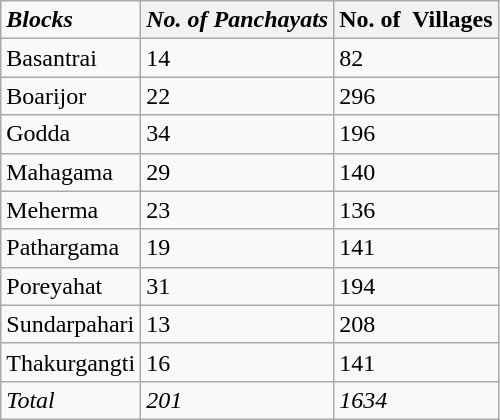<table class="wikitable sortable">
<tr>
<td><strong><em>Blocks</em></strong></td>
<th><strong><em>No. of Panchayats</em></strong></th>
<th>No. of  Villages</th>
</tr>
<tr>
<td>Basantrai</td>
<td>14</td>
<td>82</td>
</tr>
<tr>
<td>Boarijor</td>
<td>22</td>
<td>296</td>
</tr>
<tr>
<td>Godda</td>
<td>34</td>
<td>196</td>
</tr>
<tr>
<td>Mahagama</td>
<td>29</td>
<td>140</td>
</tr>
<tr>
<td>Meherma</td>
<td>23</td>
<td>136</td>
</tr>
<tr>
<td>Pathargama</td>
<td>19</td>
<td>141</td>
</tr>
<tr>
<td>Poreyahat</td>
<td>31</td>
<td>194</td>
</tr>
<tr>
<td>Sundarpahari</td>
<td>13</td>
<td>208</td>
</tr>
<tr>
<td>Thakurgangti</td>
<td>16</td>
<td>141</td>
</tr>
<tr>
<td><em>Total</em></td>
<td><em>201</em></td>
<td><em>1634</em></td>
</tr>
</table>
